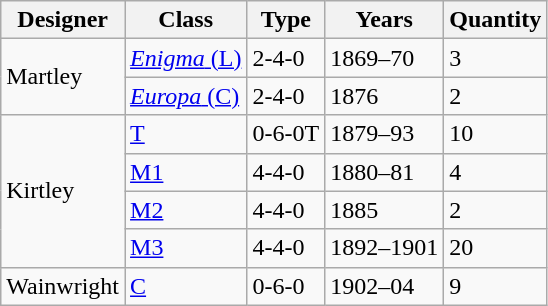<table class=wikitable>
<tr>
<th>Designer</th>
<th>Class</th>
<th>Type</th>
<th>Years</th>
<th>Quantity</th>
</tr>
<tr>
<td rowspan=2>Martley</td>
<td><a href='#'><em>Enigma</em> (L)</a></td>
<td>2-4-0</td>
<td>1869–70</td>
<td>3</td>
</tr>
<tr>
<td><a href='#'><em>Europa</em> (C)</a></td>
<td>2-4-0</td>
<td>1876</td>
<td>2</td>
</tr>
<tr>
<td rowspan=4>Kirtley</td>
<td><a href='#'>T</a></td>
<td>0-6-0T</td>
<td>1879–93</td>
<td>10</td>
</tr>
<tr>
<td><a href='#'>M1</a></td>
<td>4-4-0</td>
<td>1880–81</td>
<td>4</td>
</tr>
<tr>
<td><a href='#'>M2</a></td>
<td>4-4-0</td>
<td>1885</td>
<td>2</td>
</tr>
<tr>
<td><a href='#'>M3</a></td>
<td>4-4-0</td>
<td>1892–1901</td>
<td>20</td>
</tr>
<tr>
<td>Wainwright</td>
<td><a href='#'>C</a></td>
<td>0-6-0</td>
<td>1902–04</td>
<td>9</td>
</tr>
</table>
